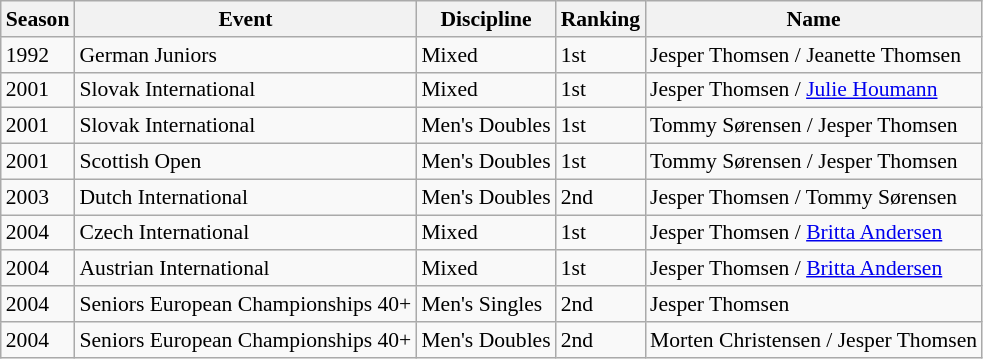<table class=wikitable style=font-size:90%;>
<tr>
<th>Season</th>
<th>Event</th>
<th>Discipline</th>
<th>Ranking</th>
<th>Name</th>
</tr>
<tr>
<td>1992</td>
<td>German Juniors</td>
<td>Mixed</td>
<td>1st</td>
<td>Jesper Thomsen / Jeanette Thomsen</td>
</tr>
<tr>
<td>2001</td>
<td>Slovak International</td>
<td>Mixed</td>
<td>1st</td>
<td>Jesper Thomsen / <a href='#'>Julie Houmann</a></td>
</tr>
<tr>
<td>2001</td>
<td>Slovak International</td>
<td>Men's Doubles</td>
<td>1st</td>
<td>Tommy Sørensen / Jesper Thomsen</td>
</tr>
<tr>
<td>2001</td>
<td>Scottish Open</td>
<td>Men's Doubles</td>
<td>1st</td>
<td>Tommy Sørensen / Jesper Thomsen</td>
</tr>
<tr>
<td>2003</td>
<td>Dutch International</td>
<td>Men's Doubles</td>
<td>2nd</td>
<td>Jesper Thomsen / Tommy Sørensen</td>
</tr>
<tr>
<td>2004</td>
<td>Czech International</td>
<td>Mixed</td>
<td>1st</td>
<td>Jesper Thomsen / <a href='#'>Britta Andersen</a></td>
</tr>
<tr>
<td>2004</td>
<td>Austrian International</td>
<td>Mixed</td>
<td>1st</td>
<td>Jesper Thomsen / <a href='#'>Britta Andersen</a></td>
</tr>
<tr>
<td>2004</td>
<td>Seniors European Championships 40+</td>
<td>Men's Singles</td>
<td>2nd</td>
<td>Jesper Thomsen</td>
</tr>
<tr>
<td>2004</td>
<td>Seniors European Championships 40+</td>
<td>Men's Doubles</td>
<td>2nd</td>
<td>Morten Christensen / Jesper Thomsen</td>
</tr>
</table>
